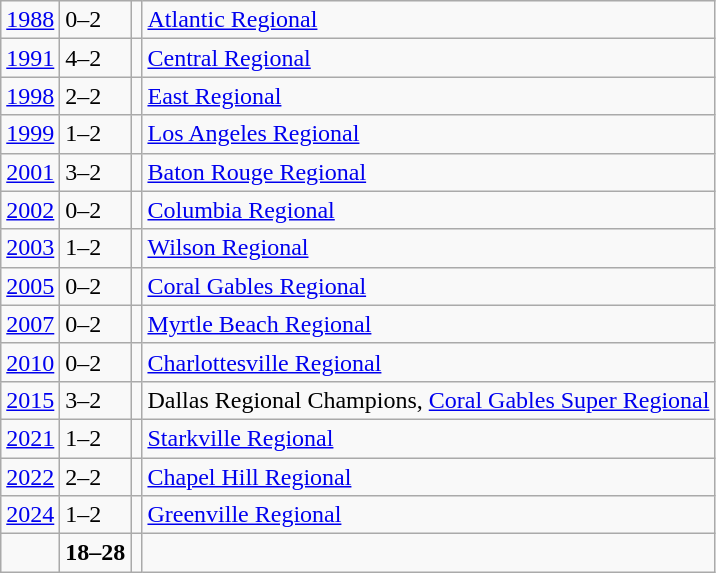<table class="wikitable">
<tr>
<td><a href='#'>1988</a></td>
<td>0–2</td>
<td></td>
<td><a href='#'>Atlantic Regional</a></td>
</tr>
<tr>
<td><a href='#'>1991</a></td>
<td>4–2</td>
<td></td>
<td><a href='#'>Central Regional</a></td>
</tr>
<tr>
<td><a href='#'>1998</a></td>
<td>2–2</td>
<td></td>
<td><a href='#'>East Regional</a></td>
</tr>
<tr>
<td><a href='#'>1999</a></td>
<td>1–2</td>
<td></td>
<td><a href='#'>Los Angeles Regional</a></td>
</tr>
<tr>
<td><a href='#'>2001</a></td>
<td>3–2</td>
<td></td>
<td><a href='#'>Baton Rouge Regional</a></td>
</tr>
<tr>
<td><a href='#'>2002</a></td>
<td>0–2</td>
<td></td>
<td><a href='#'>Columbia Regional</a></td>
</tr>
<tr>
<td><a href='#'>2003</a></td>
<td>1–2</td>
<td></td>
<td><a href='#'>Wilson Regional</a></td>
</tr>
<tr>
<td><a href='#'>2005</a></td>
<td>0–2</td>
<td></td>
<td><a href='#'>Coral Gables Regional</a></td>
</tr>
<tr>
<td><a href='#'>2007</a></td>
<td>0–2</td>
<td></td>
<td><a href='#'>Myrtle Beach Regional</a></td>
</tr>
<tr>
<td><a href='#'>2010</a></td>
<td>0–2</td>
<td></td>
<td><a href='#'>Charlottesville Regional</a></td>
</tr>
<tr>
<td><a href='#'>2015</a></td>
<td>3–2</td>
<td></td>
<td>Dallas Regional Champions, <a href='#'>Coral Gables Super Regional</a></td>
</tr>
<tr>
<td><a href='#'>2021</a></td>
<td>1–2</td>
<td></td>
<td><a href='#'>Starkville Regional</a></td>
</tr>
<tr>
<td><a href='#'>2022</a></td>
<td>2–2</td>
<td></td>
<td><a href='#'>Chapel Hill Regional</a></td>
</tr>
<tr>
<td><a href='#'>2024</a></td>
<td>1–2</td>
<td></td>
<td><a href='#'>Greenville Regional</a></td>
</tr>
<tr>
<td></td>
<td><strong>18–28</strong></td>
<td><strong></strong></td>
<td></td>
</tr>
</table>
